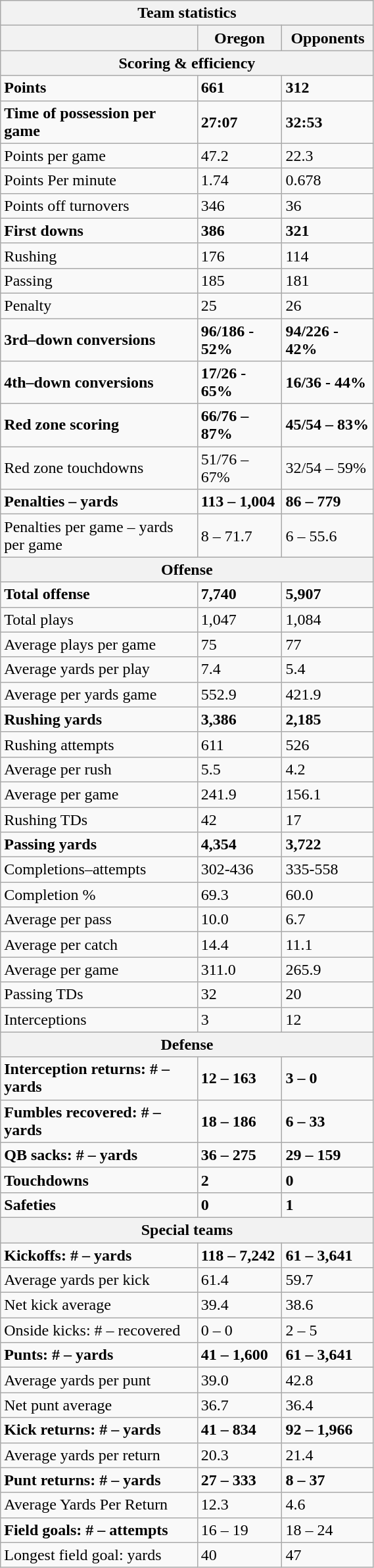<table style="width:30%;" class="wikitable collapsible collapsed">
<tr>
<th colspan="3">Team statistics</th>
</tr>
<tr>
<th> </th>
<th>Oregon</th>
<th>Opponents</th>
</tr>
<tr>
<th colspan="3">Scoring & efficiency</th>
</tr>
<tr>
<td><strong>Points</strong></td>
<td><strong>661</strong></td>
<td><strong>312</strong></td>
</tr>
<tr>
<td><strong>Time of possession per game</strong></td>
<td><strong>27:07</strong></td>
<td><strong>32:53</strong></td>
</tr>
<tr>
<td>Points per game</td>
<td>47.2</td>
<td>22.3</td>
</tr>
<tr>
<td>Points Per minute</td>
<td>1.74</td>
<td>0.678</td>
</tr>
<tr>
<td>Points off turnovers</td>
<td>346</td>
<td>36</td>
</tr>
<tr>
<td><strong>First downs</strong></td>
<td><strong>386</strong></td>
<td><strong>321</strong></td>
</tr>
<tr>
<td>Rushing</td>
<td>176</td>
<td>114</td>
</tr>
<tr>
<td>Passing</td>
<td>185</td>
<td>181</td>
</tr>
<tr>
<td>Penalty</td>
<td>25</td>
<td>26</td>
</tr>
<tr>
<td><strong>3rd–down conversions</strong></td>
<td><strong>96/186 - 52%</strong></td>
<td><strong>94/226 - 42%</strong></td>
</tr>
<tr>
<td><strong>4th–down conversions</strong></td>
<td><strong>17/26 - 65%</strong></td>
<td><strong>16/36 - 44%</strong></td>
</tr>
<tr>
<td><strong>Red zone scoring</strong></td>
<td><strong>66/76 – 87%</strong></td>
<td><strong>45/54 – 83%</strong></td>
</tr>
<tr>
<td>Red zone touchdowns</td>
<td>51/76 – 67%</td>
<td>32/54 – 59%</td>
</tr>
<tr>
<td><strong>Penalties – yards</strong></td>
<td><strong>113 – 1,004</strong></td>
<td><strong>86 – 779</strong></td>
</tr>
<tr>
<td>Penalties per game – yards per game</td>
<td>8 – 71.7</td>
<td>6 – 55.6</td>
</tr>
<tr>
<th colspan="3">Offense</th>
</tr>
<tr>
<td><strong>Total offense</strong></td>
<td><strong>7,740</strong></td>
<td><strong>5,907</strong></td>
</tr>
<tr>
<td>Total plays</td>
<td>1,047</td>
<td>1,084</td>
</tr>
<tr>
<td>Average plays per game</td>
<td>75</td>
<td>77</td>
</tr>
<tr>
<td>Average yards per play</td>
<td>7.4</td>
<td>5.4</td>
</tr>
<tr>
<td>Average per yards game</td>
<td>552.9</td>
<td>421.9</td>
</tr>
<tr>
<td><strong>Rushing yards</strong></td>
<td><strong>3,386</strong></td>
<td><strong>2,185</strong></td>
</tr>
<tr>
<td>Rushing attempts</td>
<td>611</td>
<td>526</td>
</tr>
<tr>
<td>Average per rush</td>
<td>5.5</td>
<td>4.2</td>
</tr>
<tr>
<td>Average per game</td>
<td>241.9</td>
<td>156.1</td>
</tr>
<tr>
<td>Rushing TDs</td>
<td>42</td>
<td>17</td>
</tr>
<tr>
<td><strong>Passing yards</strong></td>
<td><strong>4,354</strong></td>
<td><strong>3,722</strong></td>
</tr>
<tr>
<td>Completions–attempts</td>
<td>302-436</td>
<td>335-558</td>
</tr>
<tr>
<td>Completion %</td>
<td>69.3</td>
<td>60.0</td>
</tr>
<tr>
<td>Average per pass</td>
<td>10.0</td>
<td>6.7</td>
</tr>
<tr>
<td>Average per catch</td>
<td>14.4</td>
<td>11.1</td>
</tr>
<tr>
<td>Average per game</td>
<td>311.0</td>
<td>265.9</td>
</tr>
<tr>
<td>Passing TDs</td>
<td>32</td>
<td>20</td>
</tr>
<tr>
<td>Interceptions</td>
<td>3</td>
<td>12</td>
</tr>
<tr>
<th colspan="3">Defense</th>
</tr>
<tr>
<td><strong>Interception returns: # – yards</strong></td>
<td><strong>12 – 163</strong></td>
<td><strong>3 – 0</strong></td>
</tr>
<tr>
<td><strong>Fumbles recovered: # – yards</strong></td>
<td><strong>18 – 186</strong></td>
<td><strong>6 – 33</strong></td>
</tr>
<tr>
<td><strong>QB sacks: # – yards</strong></td>
<td><strong>36 – 275</strong></td>
<td><strong>29 – 159</strong></td>
</tr>
<tr>
<td><strong>Touchdowns</strong></td>
<td><strong>2</strong></td>
<td><strong>0</strong></td>
</tr>
<tr>
<td><strong>Safeties</strong></td>
<td><strong>0</strong></td>
<td><strong>1</strong></td>
</tr>
<tr>
<th colspan="3">Special teams</th>
</tr>
<tr>
<td><strong>Kickoffs: # – yards</strong></td>
<td><strong>118 – 7,242</strong></td>
<td><strong>61 – 3,641</strong></td>
</tr>
<tr>
<td>Average yards per kick</td>
<td>61.4</td>
<td>59.7</td>
</tr>
<tr>
<td>Net kick average</td>
<td>39.4</td>
<td>38.6</td>
</tr>
<tr>
<td>Onside kicks: # – recovered</td>
<td>0 – 0</td>
<td>2 – 5</td>
</tr>
<tr>
<td><strong>Punts: # – yards</strong></td>
<td><strong>41 – 1,600</strong></td>
<td><strong>61 – 3,641</strong></td>
</tr>
<tr>
<td>Average yards per punt</td>
<td>39.0</td>
<td>42.8</td>
</tr>
<tr>
<td>Net punt average</td>
<td>36.7</td>
<td>36.4</td>
</tr>
<tr>
<td><strong>Kick returns: # – yards</strong></td>
<td><strong>41 – 834</strong></td>
<td><strong>92 – 1,966</strong></td>
</tr>
<tr>
<td>Average yards per return</td>
<td>20.3</td>
<td>21.4</td>
</tr>
<tr>
<td><strong>Punt returns: # – yards</strong></td>
<td><strong>27 – 333</strong></td>
<td><strong>8 – 37</strong></td>
</tr>
<tr>
<td>Average Yards Per Return</td>
<td>12.3</td>
<td>4.6</td>
</tr>
<tr>
<td><strong>Field goals: # – attempts</strong></td>
<td>16 – 19</td>
<td>18 – 24</td>
</tr>
<tr>
<td>Longest field goal: yards</td>
<td>40</td>
<td>47</td>
</tr>
</table>
